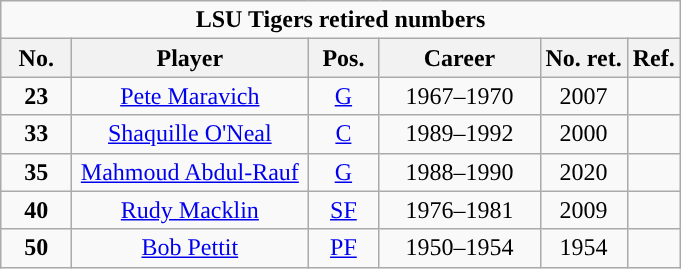<table class="wikitable sortable" style="text-align:center">
<tr>
<td colspan=6><strong>LSU Tigers retired numbers</strong></td>
</tr>
<tr>
<th width=40px>No.</th>
<th width=150px>Player</th>
<th width=40px>Pos.</th>
<th width=100px>Career</th>
<th width=px>No. ret.</th>
<th width=px>Ref.</th>
</tr>
<tr>
<td><strong>23</strong></td>
<td><a href='#'>Pete Maravich</a></td>
<td><a href='#'>G</a></td>
<td>1967–1970</td>
<td>2007</td>
<td></td>
</tr>
<tr>
<td><strong>33</strong></td>
<td><a href='#'>Shaquille O'Neal</a></td>
<td><a href='#'>C</a></td>
<td>1989–1992</td>
<td>2000</td>
<td></td>
</tr>
<tr>
<td><strong>35</strong></td>
<td><a href='#'>Mahmoud Abdul-Rauf</a></td>
<td><a href='#'>G</a></td>
<td>1988–1990</td>
<td>2020</td>
<td></td>
</tr>
<tr>
<td><strong>40</strong></td>
<td><a href='#'>Rudy Macklin</a></td>
<td><a href='#'>SF</a></td>
<td>1976–1981</td>
<td>2009</td>
<td></td>
</tr>
<tr>
<td><strong>50</strong></td>
<td><a href='#'>Bob Pettit</a></td>
<td><a href='#'>PF</a></td>
<td>1950–1954</td>
<td>1954</td>
<td></td>
</tr>
</table>
